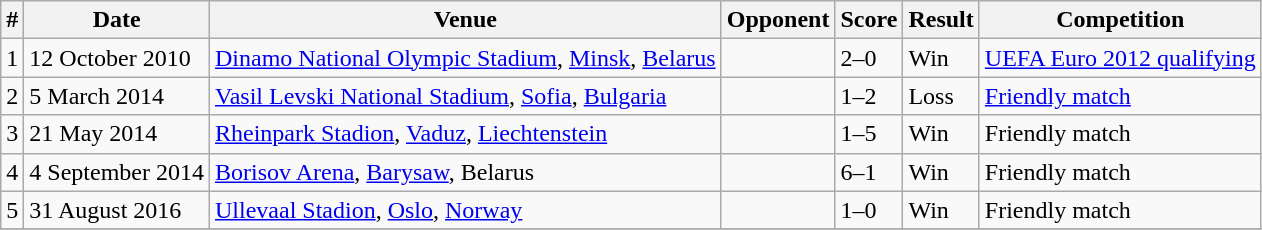<table class="wikitable">
<tr>
<th>#</th>
<th>Date</th>
<th>Venue</th>
<th>Opponent</th>
<th>Score</th>
<th>Result</th>
<th>Competition</th>
</tr>
<tr>
<td>1</td>
<td>12 October 2010</td>
<td><a href='#'>Dinamo National Olympic Stadium</a>, <a href='#'>Minsk</a>, <a href='#'>Belarus</a></td>
<td></td>
<td>2–0</td>
<td>Win</td>
<td><a href='#'>UEFA Euro 2012 qualifying</a></td>
</tr>
<tr>
<td>2</td>
<td>5 March 2014</td>
<td><a href='#'>Vasil Levski National Stadium</a>, <a href='#'>Sofia</a>, <a href='#'>Bulgaria</a></td>
<td></td>
<td>1–2</td>
<td>Loss</td>
<td><a href='#'>Friendly match</a></td>
</tr>
<tr>
<td>3</td>
<td>21 May 2014</td>
<td><a href='#'>Rheinpark Stadion</a>, <a href='#'>Vaduz</a>, <a href='#'>Liechtenstein</a></td>
<td></td>
<td>1–5</td>
<td>Win</td>
<td>Friendly match</td>
</tr>
<tr>
<td>4</td>
<td>4 September 2014</td>
<td><a href='#'>Borisov Arena</a>, <a href='#'>Barysaw</a>, Belarus</td>
<td></td>
<td>6–1</td>
<td>Win</td>
<td>Friendly match</td>
</tr>
<tr>
<td>5</td>
<td>31 August 2016</td>
<td><a href='#'>Ullevaal Stadion</a>, <a href='#'>Oslo</a>, <a href='#'>Norway</a></td>
<td></td>
<td>1–0</td>
<td>Win</td>
<td>Friendly match</td>
</tr>
<tr>
</tr>
</table>
